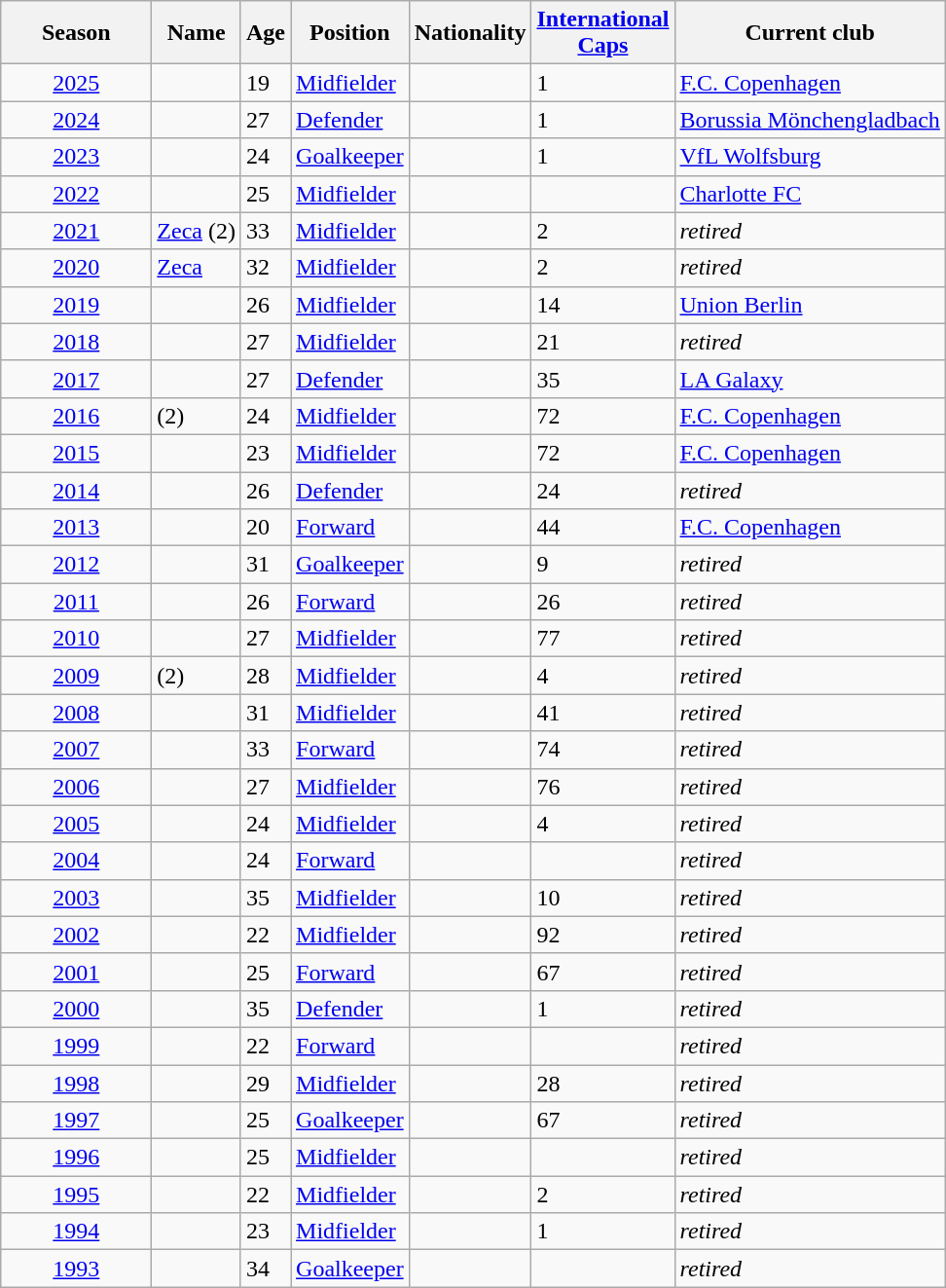<table class="wikitable sortable" style="text-align: left;">
<tr>
<th style="width:6em">Season</th>
<th>Name</th>
<th>Age</th>
<th>Position</th>
<th>Nationality</th>
<th><a href='#'>International<br>Caps</a></th>
<th>Current club</th>
</tr>
<tr>
<td align=center><a href='#'>2025</a></td>
<td><strong></strong></td>
<td>19</td>
<td><a href='#'>Midfielder</a></td>
<td></td>
<td>1</td>
<td> <a href='#'>F.C. Copenhagen</a></td>
</tr>
<tr>
<td align=center><a href='#'>2024</a></td>
<td><strong></strong></td>
<td>27</td>
<td><a href='#'>Defender</a></td>
<td></td>
<td>1</td>
<td> <a href='#'>Borussia Mönchengladbach</a></td>
</tr>
<tr>
<td align=center><a href='#'>2023</a></td>
<td><strong></strong></td>
<td>24</td>
<td><a href='#'>Goalkeeper</a></td>
<td></td>
<td>1</td>
<td> <a href='#'>VfL Wolfsburg</a></td>
</tr>
<tr>
<td align=center><a href='#'>2022</a></td>
<td></td>
<td>25</td>
<td><a href='#'>Midfielder</a></td>
<td></td>
<td></td>
<td> <a href='#'>Charlotte FC</a></td>
</tr>
<tr>
<td align=center><a href='#'>2021</a></td>
<td><a href='#'>Zeca</a> (2)</td>
<td>33</td>
<td><a href='#'>Midfielder</a></td>
<td></td>
<td>2</td>
<td><em>retired</em></td>
</tr>
<tr>
<td align=center><a href='#'>2020</a></td>
<td><a href='#'>Zeca</a></td>
<td>32</td>
<td><a href='#'>Midfielder</a></td>
<td></td>
<td>2</td>
<td><em>retired</em></td>
</tr>
<tr>
<td align=center><a href='#'>2019</a></td>
<td></td>
<td>26</td>
<td><a href='#'>Midfielder</a></td>
<td></td>
<td>14</td>
<td> <a href='#'>Union Berlin</a></td>
</tr>
<tr>
<td align=center><a href='#'>2018</a></td>
<td></td>
<td>27</td>
<td><a href='#'>Midfielder</a></td>
<td></td>
<td>21</td>
<td><em>retired</em></td>
</tr>
<tr>
<td align=center><a href='#'>2017</a></td>
<td></td>
<td>27</td>
<td><a href='#'>Defender</a></td>
<td></td>
<td>35</td>
<td> <a href='#'>LA Galaxy</a></td>
</tr>
<tr>
<td align=center><a href='#'>2016</a></td>
<td> (2)</td>
<td>24</td>
<td><a href='#'>Midfielder</a></td>
<td></td>
<td>72</td>
<td> <a href='#'>F.C. Copenhagen</a></td>
</tr>
<tr>
<td align=center><a href='#'>2015</a></td>
<td></td>
<td>23</td>
<td><a href='#'>Midfielder</a></td>
<td></td>
<td>72</td>
<td> <a href='#'>F.C. Copenhagen</a></td>
</tr>
<tr>
<td align=center><a href='#'>2014</a></td>
<td></td>
<td>26</td>
<td><a href='#'>Defender</a></td>
<td></td>
<td>24</td>
<td><em>retired</em></td>
</tr>
<tr>
<td align=center><a href='#'>2013</a></td>
<td><strong></strong></td>
<td>20</td>
<td><a href='#'>Forward</a></td>
<td></td>
<td>44</td>
<td> <a href='#'>F.C. Copenhagen</a></td>
</tr>
<tr>
<td align=center><a href='#'>2012</a></td>
<td></td>
<td>31</td>
<td><a href='#'>Goalkeeper</a></td>
<td></td>
<td>9</td>
<td><em>retired</em></td>
</tr>
<tr>
<td align=center><a href='#'>2011</a></td>
<td></td>
<td>26</td>
<td><a href='#'>Forward</a></td>
<td></td>
<td>26</td>
<td><em>retired</em></td>
</tr>
<tr>
<td align=center><a href='#'>2010</a></td>
<td></td>
<td>27</td>
<td><a href='#'>Midfielder</a></td>
<td></td>
<td>77</td>
<td><em>retired</em></td>
</tr>
<tr>
<td align=center><a href='#'>2009</a></td>
<td> (2)</td>
<td>28</td>
<td><a href='#'>Midfielder</a></td>
<td></td>
<td>4</td>
<td><em>retired</em></td>
</tr>
<tr>
<td align=center><a href='#'>2008</a></td>
<td></td>
<td>31</td>
<td><a href='#'>Midfielder</a></td>
<td></td>
<td>41</td>
<td><em>retired</em></td>
</tr>
<tr>
<td align=center><a href='#'>2007</a></td>
<td></td>
<td>33</td>
<td><a href='#'>Forward</a></td>
<td></td>
<td>74</td>
<td><em>retired</em></td>
</tr>
<tr>
<td align=center><a href='#'>2006</a></td>
<td></td>
<td>27</td>
<td><a href='#'>Midfielder</a></td>
<td></td>
<td>76</td>
<td><em>retired</em></td>
</tr>
<tr>
<td align=center><a href='#'>2005</a></td>
<td></td>
<td>24</td>
<td><a href='#'>Midfielder</a></td>
<td></td>
<td>4</td>
<td><em>retired</em></td>
</tr>
<tr>
<td align=center><a href='#'>2004</a></td>
<td></td>
<td>24</td>
<td><a href='#'>Forward</a></td>
<td></td>
<td></td>
<td><em>retired</em></td>
</tr>
<tr>
<td align=center><a href='#'>2003</a></td>
<td></td>
<td>35</td>
<td><a href='#'>Midfielder</a></td>
<td></td>
<td>10</td>
<td><em>retired</em></td>
</tr>
<tr>
<td align=center><a href='#'>2002</a></td>
<td></td>
<td>22</td>
<td><a href='#'>Midfielder</a></td>
<td></td>
<td>92</td>
<td><em>retired</em></td>
</tr>
<tr>
<td align=center><a href='#'>2001</a></td>
<td></td>
<td>25</td>
<td><a href='#'>Forward</a></td>
<td></td>
<td>67</td>
<td><em>retired</em></td>
</tr>
<tr>
<td align=center><a href='#'>2000</a></td>
<td></td>
<td>35</td>
<td><a href='#'>Defender</a></td>
<td></td>
<td>1</td>
<td><em>retired</em></td>
</tr>
<tr>
<td align=center><a href='#'>1999</a></td>
<td></td>
<td>22</td>
<td><a href='#'>Forward</a></td>
<td></td>
<td></td>
<td><em>retired</em></td>
</tr>
<tr>
<td align=center><a href='#'>1998</a></td>
<td></td>
<td>29</td>
<td><a href='#'>Midfielder</a></td>
<td></td>
<td>28</td>
<td><em>retired</em></td>
</tr>
<tr>
<td align=center><a href='#'>1997</a></td>
<td></td>
<td>25</td>
<td><a href='#'>Goalkeeper</a></td>
<td></td>
<td>67</td>
<td><em>retired</em></td>
</tr>
<tr>
<td align=center><a href='#'>1996</a></td>
<td></td>
<td>25</td>
<td><a href='#'>Midfielder</a></td>
<td></td>
<td></td>
<td><em>retired</em></td>
</tr>
<tr>
<td align=center><a href='#'>1995</a></td>
<td></td>
<td>22</td>
<td><a href='#'>Midfielder</a></td>
<td></td>
<td>2</td>
<td><em>retired</em></td>
</tr>
<tr>
<td align=center><a href='#'>1994</a></td>
<td></td>
<td>23</td>
<td><a href='#'>Midfielder</a></td>
<td></td>
<td>1</td>
<td><em>retired</em></td>
</tr>
<tr>
<td align=center><a href='#'>1993</a></td>
<td></td>
<td>34</td>
<td><a href='#'>Goalkeeper</a></td>
<td></td>
<td></td>
<td><em>retired</em></td>
</tr>
</table>
